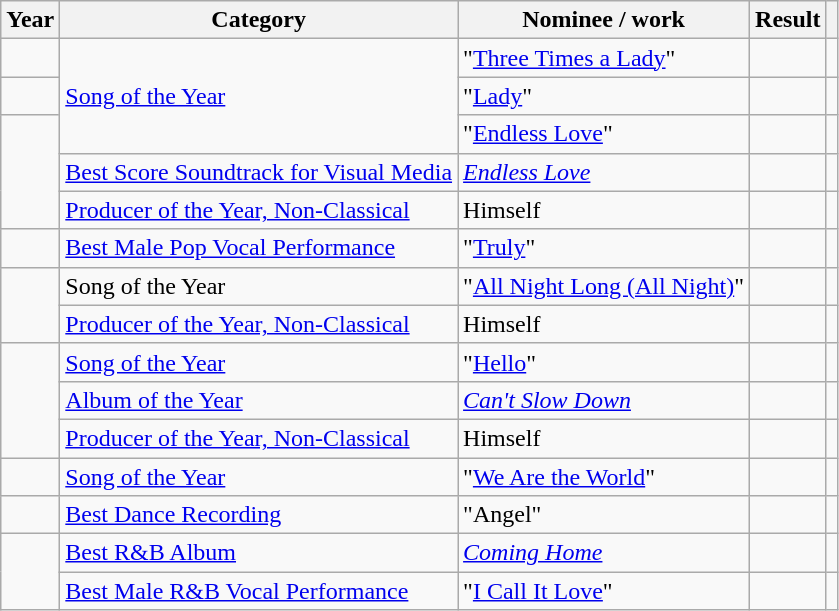<table class="wikitable">
<tr>
<th>Year</th>
<th>Category</th>
<th>Nominee / work</th>
<th>Result</th>
<th></th>
</tr>
<tr>
<td></td>
<td rowspan="3"><a href='#'>Song of the Year</a></td>
<td>"<a href='#'>Three Times a Lady</a>"<br></td>
<td></td>
<td></td>
</tr>
<tr>
<td></td>
<td>"<a href='#'>Lady</a>"<br></td>
<td></td>
<td></td>
</tr>
<tr>
<td rowspan="3"></td>
<td>"<a href='#'>Endless Love</a>"<br></td>
<td></td>
<td></td>
</tr>
<tr>
<td><a href='#'>Best Score Soundtrack for Visual Media</a></td>
<td><em><a href='#'>Endless Love</a></em></td>
<td></td>
<td><br></td>
</tr>
<tr>
<td><a href='#'>Producer of the Year, Non-Classical</a></td>
<td>Himself</td>
<td></td>
<td></td>
</tr>
<tr>
<td></td>
<td><a href='#'>Best Male Pop Vocal Performance</a></td>
<td>"<a href='#'>Truly</a>"</td>
<td></td>
<td></td>
</tr>
<tr>
<td rowspan="2"></td>
<td>Song of the Year</td>
<td>"<a href='#'>All Night Long (All Night)</a>"</td>
<td></td>
</tr>
<tr>
<td><a href='#'>Producer of the Year, Non-Classical</a></td>
<td>Himself</td>
<td></td>
<td></td>
</tr>
<tr>
<td rowspan="3"></td>
<td><a href='#'>Song of the Year</a></td>
<td>"<a href='#'>Hello</a>"</td>
<td></td>
<td></td>
</tr>
<tr>
<td><a href='#'>Album of the Year</a></td>
<td><em><a href='#'>Can't Slow Down</a></em></td>
<td></td>
<td></td>
</tr>
<tr>
<td><a href='#'>Producer of the Year, Non-Classical</a></td>
<td>Himself</td>
<td></td>
</tr>
<tr>
<td></td>
<td><a href='#'>Song of the Year</a></td>
<td>"<a href='#'>We Are the World</a>"</td>
<td></td>
<td></td>
</tr>
<tr>
<td></td>
<td><a href='#'>Best Dance Recording</a></td>
<td>"Angel"</td>
<td></td>
<td></td>
</tr>
<tr>
<td rowspan="2"></td>
<td><a href='#'>Best R&B Album</a></td>
<td><em><a href='#'>Coming Home</a></em></td>
<td></td>
<td></td>
</tr>
<tr>
<td><a href='#'>Best Male R&B Vocal Performance</a></td>
<td>"<a href='#'>I Call It Love</a>"</td>
<td></td>
<td></td>
</tr>
</table>
